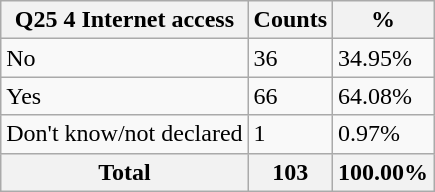<table class="wikitable sortable">
<tr>
<th>Q25 4 Internet access</th>
<th>Counts</th>
<th>%</th>
</tr>
<tr>
<td>No</td>
<td>36</td>
<td>34.95%</td>
</tr>
<tr>
<td>Yes</td>
<td>66</td>
<td>64.08%</td>
</tr>
<tr>
<td>Don't know/not declared</td>
<td>1</td>
<td>0.97%</td>
</tr>
<tr>
<th>Total</th>
<th>103</th>
<th>100.00%</th>
</tr>
</table>
